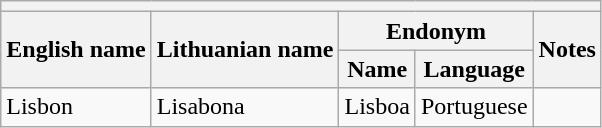<table class="wikitable sortable">
<tr>
<th colspan="5"></th>
</tr>
<tr>
<th rowspan="2">English name</th>
<th rowspan="2">Lithuanian name</th>
<th colspan="2">Endonym</th>
<th rowspan="2">Notes</th>
</tr>
<tr>
<th>Name</th>
<th>Language</th>
</tr>
<tr>
<td>Lisbon</td>
<td>Lisabona</td>
<td>Lisboa</td>
<td>Portuguese</td>
<td></td>
</tr>
</table>
